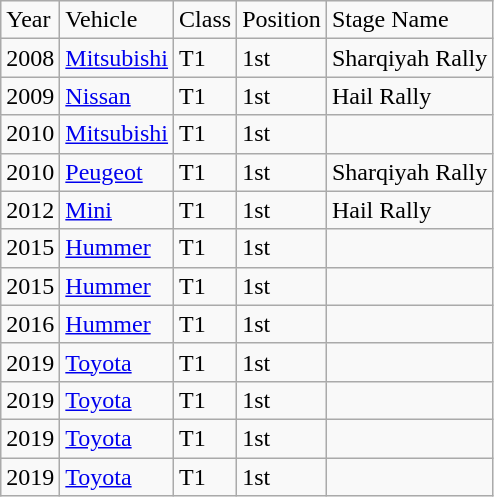<table class="wikitable">
<tr>
<td>Year</td>
<td>Vehicle</td>
<td>Class</td>
<td>Position</td>
<td>Stage Name</td>
</tr>
<tr>
<td>2008</td>
<td><a href='#'>Mitsubishi</a> </td>
<td>T1</td>
<td>1st</td>
<td>Sharqiyah Rally</td>
</tr>
<tr>
<td>2009</td>
<td><a href='#'>Nissan</a> </td>
<td>T1</td>
<td>1st</td>
<td>Hail Rally</td>
</tr>
<tr>
<td>2010</td>
<td><a href='#'>Mitsubishi</a> </td>
<td>T1</td>
<td>1st</td>
<td></td>
</tr>
<tr>
<td>2010</td>
<td><a href='#'>Peugeot</a> </td>
<td>T1</td>
<td>1st</td>
<td>Sharqiyah Rally</td>
</tr>
<tr>
<td>2012</td>
<td><a href='#'>Mini</a> </td>
<td>T1</td>
<td>1st</td>
<td>Hail Rally</td>
</tr>
<tr>
<td>2015</td>
<td><a href='#'>Hummer</a> </td>
<td>T1</td>
<td>1st</td>
<td></td>
</tr>
<tr>
<td>2015</td>
<td><a href='#'>Hummer</a> </td>
<td>T1</td>
<td>1st</td>
<td></td>
</tr>
<tr>
<td>2016</td>
<td><a href='#'>Hummer</a> </td>
<td>T1</td>
<td>1st</td>
<td></td>
</tr>
<tr>
<td>2019</td>
<td><a href='#'>Toyota</a> </td>
<td>T1</td>
<td>1st</td>
<td></td>
</tr>
<tr>
<td>2019</td>
<td><a href='#'>Toyota</a> </td>
<td>T1</td>
<td>1st</td>
<td></td>
</tr>
<tr>
<td>2019</td>
<td><a href='#'>Toyota</a> </td>
<td>T1</td>
<td>1st</td>
<td></td>
</tr>
<tr>
<td>2019</td>
<td><a href='#'>Toyota</a> </td>
<td>T1</td>
<td>1st</td>
<td></td>
</tr>
</table>
